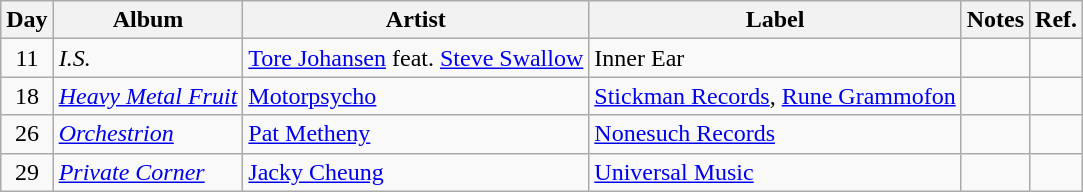<table class="wikitable">
<tr>
<th>Day</th>
<th>Album</th>
<th>Artist</th>
<th>Label</th>
<th>Notes</th>
<th>Ref.</th>
</tr>
<tr>
<td rowspan="1" style="text-align:center;">11</td>
<td><em>I.S.</em></td>
<td><a href='#'>Tore Johansen</a> feat. <a href='#'>Steve Swallow</a></td>
<td>Inner Ear</td>
<td></td>
<td style="text-align:center;"></td>
</tr>
<tr>
<td rowspan="1" style="text-align:center;">18</td>
<td><em><a href='#'>Heavy Metal Fruit</a></em></td>
<td><a href='#'>Motorpsycho</a></td>
<td><a href='#'>Stickman Records</a>, <a href='#'>Rune Grammofon</a></td>
<td></td>
<td style="text-align:center;"></td>
</tr>
<tr>
<td rowspan="1" style="text-align:center;">26</td>
<td><em><a href='#'>Orchestrion</a></em></td>
<td><a href='#'>Pat Metheny</a></td>
<td><a href='#'>Nonesuch Records</a></td>
<td></td>
<td style="text-align:center;"></td>
</tr>
<tr>
<td rowspan="1" style="text-align:center;">29</td>
<td><em><a href='#'>Private Corner</a></em></td>
<td><a href='#'>Jacky Cheung</a></td>
<td><a href='#'>Universal Music</a></td>
<td></td>
<td style="text-align:center;"></td>
</tr>
</table>
